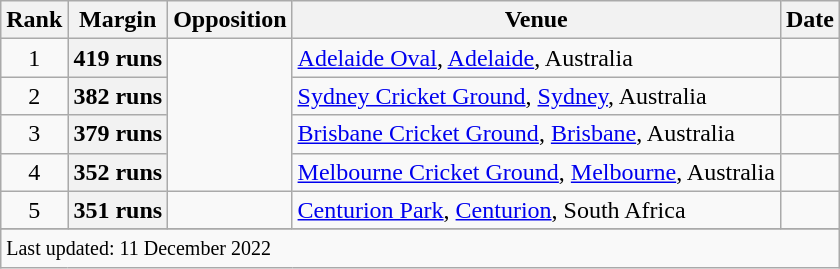<table class="wikitable plainrowheaders sortable">
<tr>
<th scope=col>Rank</th>
<th scope=col>Margin</th>
<th scope=col>Opposition</th>
<th scope=col>Venue</th>
<th scope=col>Date</th>
</tr>
<tr>
<td align=center>1</td>
<th scope=row style="text-align:center;">419 runs</th>
<td rowspan=4></td>
<td><a href='#'>Adelaide Oval</a>, <a href='#'>Adelaide</a>, Australia</td>
<td></td>
</tr>
<tr>
<td align=center>2</td>
<th scope=row style="text-align:center;">382 runs</th>
<td><a href='#'>Sydney Cricket Ground</a>, <a href='#'>Sydney</a>, Australia</td>
<td></td>
</tr>
<tr>
<td align=center>3</td>
<th scope=row style=text-align:center;>379 runs</th>
<td><a href='#'>Brisbane Cricket Ground</a>, <a href='#'>Brisbane</a>, Australia</td>
<td></td>
</tr>
<tr>
<td align=center>4</td>
<th scope=row style=text-align:center;>352 runs</th>
<td><a href='#'>Melbourne Cricket Ground</a>, <a href='#'>Melbourne</a>, Australia</td>
<td></td>
</tr>
<tr>
<td align=center>5</td>
<th scope=row style=text-align:center;>351 runs</th>
<td></td>
<td><a href='#'>Centurion Park</a>, <a href='#'>Centurion</a>, South Africa</td>
<td></td>
</tr>
<tr>
</tr>
<tr class=sortbottom>
<td colspan=5><small>Last updated: 11 December 2022</small></td>
</tr>
</table>
